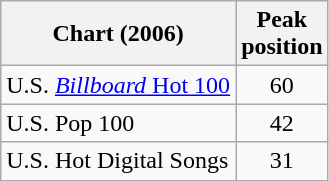<table class="wikitable">
<tr>
<th align="left">Chart (2006)</th>
<th align="center">Peak<br>position</th>
</tr>
<tr>
<td align="left">U.S. <a href='#'><em>Billboard</em> Hot 100</a></td>
<td align="center">60</td>
</tr>
<tr>
<td align="left">U.S. Pop 100</td>
<td align="center">42</td>
</tr>
<tr>
<td align="left">U.S. Hot Digital Songs</td>
<td align="center">31</td>
</tr>
</table>
